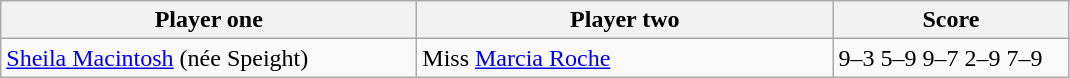<table class="wikitable">
<tr>
<th width=270>Player one</th>
<th width=270>Player two</th>
<th width=150>Score</th>
</tr>
<tr>
<td><a href='#'>Sheila Macintosh</a> (née Speight)</td>
<td> Miss <a href='#'>Marcia Roche</a></td>
<td>9–3 5–9 9–7 2–9 7–9</td>
</tr>
</table>
